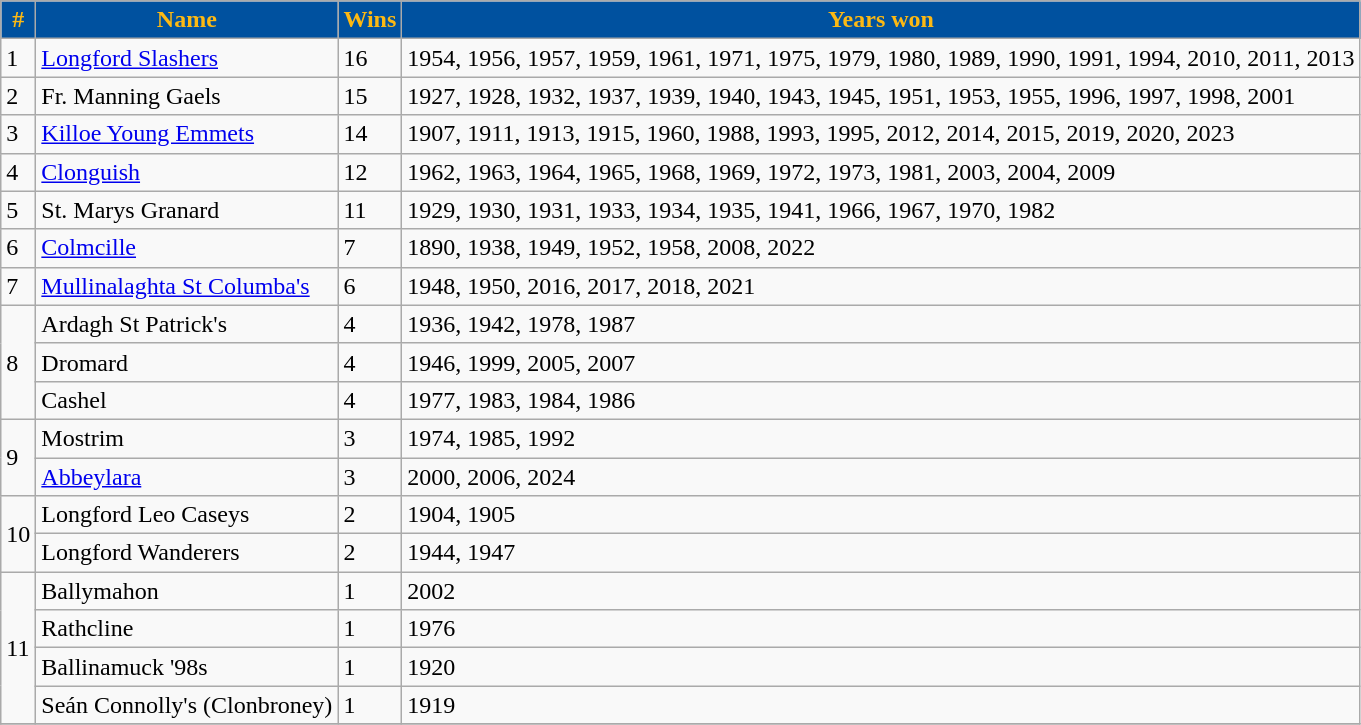<table class="wikitable">
<tr>
<th style="background:#00519F;color:#FDB913">#</th>
<th style="background:#00519F;color:#FDB913">Name</th>
<th style="background:#00519F;color:#FDB913">Wins</th>
<th style="background:#00519F;color:#FDB913">Years won</th>
</tr>
<tr>
<td>1</td>
<td><a href='#'>Longford Slashers</a></td>
<td>16</td>
<td>1954, 1956, 1957, 1959, 1961, 1971, 1975, 1979, 1980, 1989, 1990, 1991, 1994, 2010, 2011, 2013</td>
</tr>
<tr>
<td>2</td>
<td>Fr. Manning Gaels</td>
<td>15</td>
<td>1927, 1928, 1932, 1937, 1939, 1940, 1943, 1945, 1951, 1953, 1955, 1996, 1997, 1998, 2001</td>
</tr>
<tr>
<td>3</td>
<td><a href='#'>Killoe Young Emmets</a></td>
<td>14</td>
<td>1907, 1911, 1913, 1915, 1960, 1988, 1993, 1995, 2012, 2014, 2015, 2019, 2020, 2023</td>
</tr>
<tr>
<td>4</td>
<td><a href='#'>Clonguish</a></td>
<td>12</td>
<td>1962, 1963, 1964, 1965, 1968, 1969, 1972, 1973, 1981, 2003, 2004, 2009</td>
</tr>
<tr>
<td>5</td>
<td>St. Marys Granard</td>
<td>11</td>
<td>1929, 1930, 1931, 1933, 1934, 1935, 1941, 1966, 1967, 1970, 1982</td>
</tr>
<tr>
<td>6</td>
<td><a href='#'>Colmcille</a></td>
<td>7</td>
<td>1890, 1938, 1949, 1952, 1958, 2008, 2022</td>
</tr>
<tr>
<td>7</td>
<td><a href='#'>Mullinalaghta St Columba's</a></td>
<td>6</td>
<td>1948, 1950, 2016, 2017, 2018, 2021</td>
</tr>
<tr>
<td rowspan=3>8</td>
<td>Ardagh St Patrick's</td>
<td>4</td>
<td>1936, 1942, 1978, 1987</td>
</tr>
<tr>
<td>Dromard</td>
<td>4</td>
<td>1946, 1999, 2005, 2007</td>
</tr>
<tr>
<td>Cashel</td>
<td>4</td>
<td>1977, 1983, 1984, 1986</td>
</tr>
<tr>
<td rowspan=2>9</td>
<td>Mostrim</td>
<td>3</td>
<td>1974, 1985, 1992</td>
</tr>
<tr>
<td><a href='#'>Abbeylara</a></td>
<td>3</td>
<td>2000, 2006, 2024</td>
</tr>
<tr>
<td rowspan=2>10</td>
<td>Longford Leo Caseys</td>
<td>2</td>
<td>1904, 1905</td>
</tr>
<tr>
<td>Longford Wanderers</td>
<td>2</td>
<td>1944, 1947</td>
</tr>
<tr>
<td rowspan=4>11</td>
<td>Ballymahon</td>
<td>1</td>
<td>2002</td>
</tr>
<tr>
<td>Rathcline</td>
<td>1</td>
<td>1976</td>
</tr>
<tr>
<td>Ballinamuck '98s</td>
<td>1</td>
<td>1920</td>
</tr>
<tr>
<td>Seán Connolly's (Clonbroney)</td>
<td>1</td>
<td>1919</td>
</tr>
<tr>
</tr>
</table>
